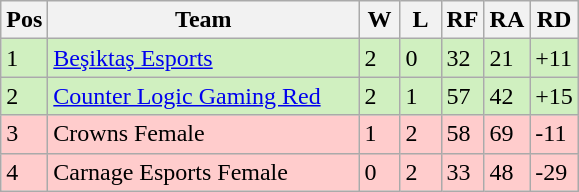<table class="wikitable" style="display: inline-table;">
<tr>
<th width="20px">Pos</th>
<th width="200px">Team</th>
<th width="20px">W</th>
<th width="20px">L</th>
<th width="20px">RF</th>
<th width="20px">RA</th>
<th width="20px">RD</th>
</tr>
<tr style="background: #D0F0C0;">
<td>1</td>
<td><a href='#'>Beşiktaş Esports</a></td>
<td>2</td>
<td>0</td>
<td>32</td>
<td>21</td>
<td>+11</td>
</tr>
<tr style="background: #D0F0C0;">
<td>2</td>
<td><a href='#'>Counter Logic Gaming Red</a></td>
<td>2</td>
<td>1</td>
<td>57</td>
<td>42</td>
<td>+15</td>
</tr>
<tr style="background: #FFCCCC;">
<td>3</td>
<td>Crowns Female</td>
<td>1</td>
<td>2</td>
<td>58</td>
<td>69</td>
<td>-11</td>
</tr>
<tr style="background: #FFCCCC;">
<td>4</td>
<td>Carnage Esports Female</td>
<td>0</td>
<td>2</td>
<td>33</td>
<td>48</td>
<td>-29</td>
</tr>
</table>
